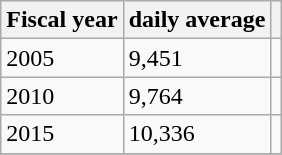<table class="wikitable">
<tr>
<th>Fiscal year</th>
<th>daily average</th>
<th></th>
</tr>
<tr>
<td>2005</td>
<td>9,451</td>
<td></td>
</tr>
<tr>
<td>2010</td>
<td>9,764</td>
<td></td>
</tr>
<tr>
<td>2015</td>
<td>10,336</td>
<td></td>
</tr>
<tr>
</tr>
</table>
